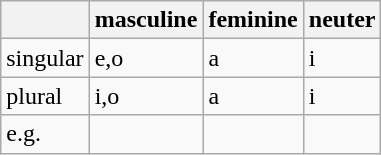<table class="wikitable">
<tr>
<th></th>
<th>masculine</th>
<th>feminine</th>
<th>neuter</th>
</tr>
<tr>
<td>singular</td>
<td>e,o</td>
<td>a</td>
<td>i</td>
</tr>
<tr>
<td>plural</td>
<td>i,o</td>
<td>a</td>
<td>i</td>
</tr>
<tr>
<td>e.g.</td>
<td></td>
<td></td>
<td></td>
</tr>
</table>
